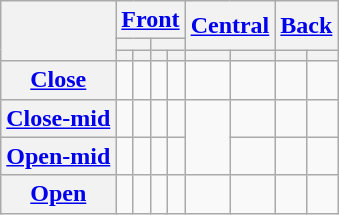<table class="wikitable" style="text-align: center;">
<tr>
<th rowspan="3"></th>
<th colspan="4"><a href='#'>Front</a></th>
<th rowspan="2" colspan="2"><a href='#'>Central</a></th>
<th rowspan="2" colspan="2"><a href='#'>Back</a></th>
</tr>
<tr>
<th colspan="2"></th>
<th colspan="2"></th>
</tr>
<tr>
<th></th>
<th></th>
<th></th>
<th></th>
<th></th>
<th></th>
<th></th>
<th></th>
</tr>
<tr>
<th><a href='#'>Close</a></th>
<td> </td>
<td> </td>
<td> </td>
<td> </td>
<td></td>
<td></td>
<td> </td>
<td> </td>
</tr>
<tr>
<th><a href='#'>Close-mid</a></th>
<td> </td>
<td> </td>
<td> </td>
<td> </td>
<td rowspan="2"> </td>
<td></td>
<td></td>
<td> </td>
</tr>
<tr>
<th><a href='#'>Open-mid</a></th>
<td> </td>
<td> </td>
<td> </td>
<td> </td>
<td></td>
<td> </td>
<td> </td>
</tr>
<tr>
<th><a href='#'>Open</a></th>
<td> </td>
<td> </td>
<td></td>
<td></td>
<td></td>
<td> </td>
<td> </td>
<td> </td>
</tr>
</table>
